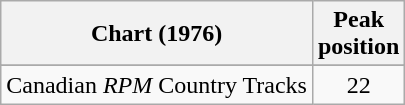<table class="wikitable sortable">
<tr>
<th>Chart (1976)</th>
<th>Peak<br>position</th>
</tr>
<tr>
</tr>
<tr>
<td>Canadian <em>RPM</em> Country Tracks</td>
<td align="center">22</td>
</tr>
</table>
